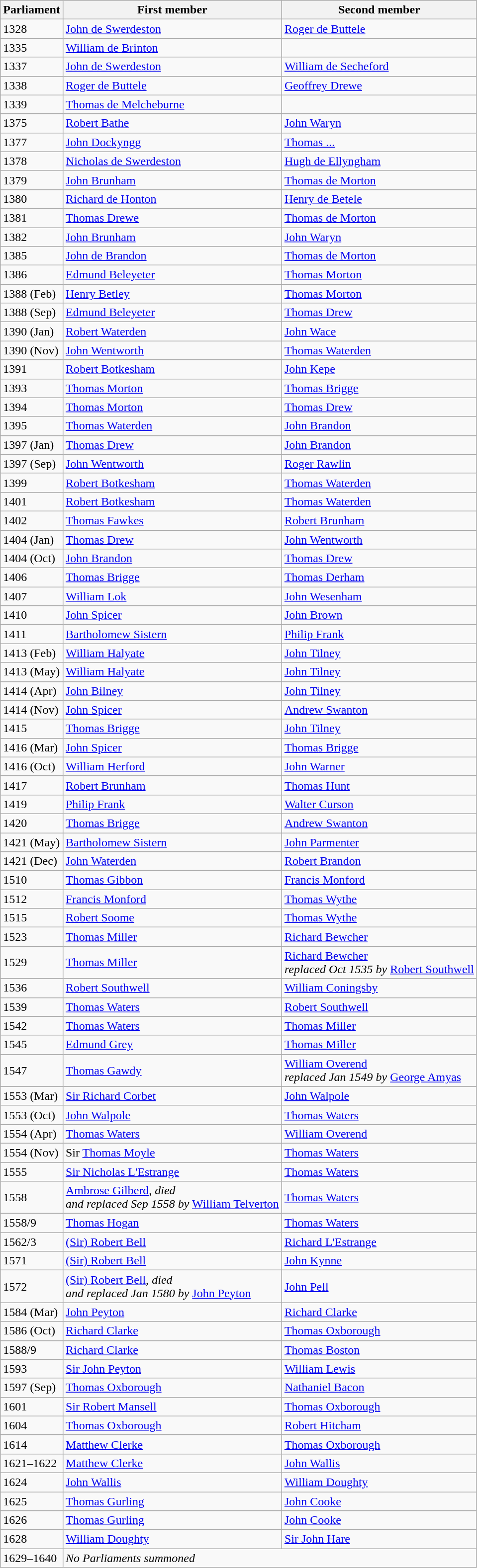<table class="wikitable">
<tr>
<th>Parliament</th>
<th>First member</th>
<th>Second member</th>
</tr>
<tr>
<td>1328</td>
<td><a href='#'>John de Swerdeston</a></td>
<td><a href='#'>Roger de Buttele</a></td>
</tr>
<tr>
<td>1335</td>
<td><a href='#'>William de Brinton</a></td>
</tr>
<tr>
<td>1337</td>
<td><a href='#'>John de Swerdeston</a></td>
<td><a href='#'>William de Secheford</a></td>
</tr>
<tr>
<td>1338</td>
<td><a href='#'>Roger de Buttele</a></td>
<td><a href='#'>Geoffrey Drewe</a></td>
</tr>
<tr>
<td>1339</td>
<td><a href='#'>Thomas de Melcheburne</a></td>
</tr>
<tr>
<td>1375</td>
<td><a href='#'>Robert Bathe</a></td>
<td><a href='#'>John Waryn</a></td>
</tr>
<tr>
<td>1377</td>
<td><a href='#'>John Dockyngg</a></td>
<td><a href='#'>Thomas ...</a></td>
</tr>
<tr>
<td>1378</td>
<td><a href='#'>Nicholas de Swerdeston</a></td>
<td><a href='#'>Hugh de Ellyngham</a></td>
</tr>
<tr>
<td>1379</td>
<td><a href='#'>John Brunham</a></td>
<td><a href='#'>Thomas de Morton</a></td>
</tr>
<tr>
<td>1380</td>
<td><a href='#'>Richard de Honton</a></td>
<td><a href='#'>Henry de Betele</a></td>
</tr>
<tr>
<td>1381</td>
<td><a href='#'>Thomas Drewe</a></td>
<td><a href='#'>Thomas de Morton</a></td>
</tr>
<tr>
<td>1382</td>
<td><a href='#'>John Brunham</a></td>
<td><a href='#'>John Waryn</a></td>
</tr>
<tr>
<td>1385</td>
<td><a href='#'>John de Brandon</a></td>
<td><a href='#'>Thomas de Morton</a></td>
</tr>
<tr>
<td>1386</td>
<td><a href='#'>Edmund Beleyeter</a></td>
<td><a href='#'>Thomas Morton</a></td>
</tr>
<tr>
<td>1388 (Feb)</td>
<td><a href='#'>Henry Betley</a></td>
<td><a href='#'>Thomas Morton</a></td>
</tr>
<tr>
<td>1388 (Sep)</td>
<td><a href='#'>Edmund Beleyeter</a></td>
<td><a href='#'>Thomas Drew</a></td>
</tr>
<tr>
<td>1390 (Jan)</td>
<td><a href='#'>Robert Waterden</a></td>
<td><a href='#'>John Wace</a></td>
</tr>
<tr>
<td>1390 (Nov)</td>
<td><a href='#'>John Wentworth</a></td>
<td><a href='#'>Thomas Waterden</a></td>
</tr>
<tr>
<td>1391</td>
<td><a href='#'>Robert Botkesham</a></td>
<td><a href='#'>John Kepe</a></td>
</tr>
<tr>
<td>1393</td>
<td><a href='#'>Thomas Morton</a></td>
<td><a href='#'>Thomas Brigge</a></td>
</tr>
<tr>
<td>1394</td>
<td><a href='#'>Thomas Morton</a></td>
<td><a href='#'>Thomas Drew</a></td>
</tr>
<tr>
<td>1395</td>
<td><a href='#'>Thomas Waterden</a></td>
<td><a href='#'>John Brandon</a></td>
</tr>
<tr>
<td>1397 (Jan)</td>
<td><a href='#'>Thomas Drew</a></td>
<td><a href='#'>John Brandon</a></td>
</tr>
<tr>
<td>1397 (Sep)</td>
<td><a href='#'>John Wentworth</a></td>
<td><a href='#'>Roger Rawlin</a></td>
</tr>
<tr>
<td>1399</td>
<td><a href='#'>Robert Botkesham</a></td>
<td><a href='#'>Thomas Waterden</a></td>
</tr>
<tr>
<td>1401</td>
<td><a href='#'>Robert Botkesham</a></td>
<td><a href='#'>Thomas Waterden</a></td>
</tr>
<tr>
<td>1402</td>
<td><a href='#'>Thomas Fawkes</a></td>
<td><a href='#'>Robert Brunham</a></td>
</tr>
<tr>
<td>1404 (Jan)</td>
<td><a href='#'>Thomas Drew</a></td>
<td><a href='#'>John Wentworth</a></td>
</tr>
<tr>
<td>1404 (Oct)</td>
<td><a href='#'>John Brandon</a></td>
<td><a href='#'>Thomas Drew</a></td>
</tr>
<tr>
<td>1406</td>
<td><a href='#'>Thomas Brigge</a></td>
<td><a href='#'>Thomas Derham</a></td>
</tr>
<tr>
<td>1407</td>
<td><a href='#'>William Lok</a></td>
<td><a href='#'>John Wesenham</a></td>
</tr>
<tr>
<td>1410</td>
<td><a href='#'>John Spicer</a></td>
<td><a href='#'>John Brown</a></td>
</tr>
<tr>
<td>1411</td>
<td><a href='#'>Bartholomew Sistern</a></td>
<td><a href='#'>Philip Frank</a></td>
</tr>
<tr>
<td>1413 (Feb)</td>
<td><a href='#'>William Halyate</a></td>
<td><a href='#'>John Tilney</a></td>
</tr>
<tr>
<td>1413 (May)</td>
<td><a href='#'>William Halyate</a></td>
<td><a href='#'>John Tilney</a></td>
</tr>
<tr>
<td>1414 (Apr)</td>
<td><a href='#'>John Bilney</a></td>
<td><a href='#'>John Tilney</a></td>
</tr>
<tr>
<td>1414 (Nov)</td>
<td><a href='#'>John Spicer</a></td>
<td><a href='#'>Andrew Swanton</a></td>
</tr>
<tr>
<td>1415</td>
<td><a href='#'>Thomas Brigge</a></td>
<td><a href='#'>John Tilney</a></td>
</tr>
<tr>
<td>1416 (Mar)</td>
<td><a href='#'>John Spicer</a></td>
<td><a href='#'>Thomas Brigge</a></td>
</tr>
<tr>
<td>1416 (Oct)</td>
<td><a href='#'>William Herford</a></td>
<td><a href='#'>John Warner</a></td>
</tr>
<tr>
<td>1417</td>
<td><a href='#'>Robert Brunham</a></td>
<td><a href='#'>Thomas Hunt</a></td>
</tr>
<tr>
<td>1419</td>
<td><a href='#'>Philip Frank</a></td>
<td><a href='#'>Walter Curson</a></td>
</tr>
<tr>
<td>1420</td>
<td><a href='#'>Thomas Brigge</a></td>
<td><a href='#'>Andrew Swanton</a></td>
</tr>
<tr>
<td>1421 (May)</td>
<td><a href='#'>Bartholomew Sistern</a></td>
<td><a href='#'>John Parmenter</a></td>
</tr>
<tr>
<td>1421 (Dec)</td>
<td><a href='#'>John Waterden</a></td>
<td><a href='#'>Robert Brandon</a>  </td>
</tr>
<tr>
<td>1510</td>
<td><a href='#'>Thomas Gibbon</a></td>
<td><a href='#'>Francis Monford</a></td>
</tr>
<tr>
<td>1512</td>
<td><a href='#'>Francis Monford</a></td>
<td><a href='#'>Thomas Wythe</a></td>
</tr>
<tr>
<td>1515</td>
<td><a href='#'>Robert Soome</a></td>
<td><a href='#'>Thomas Wythe</a></td>
</tr>
<tr>
<td>1523</td>
<td><a href='#'>Thomas Miller</a></td>
<td><a href='#'>Richard Bewcher</a></td>
</tr>
<tr>
<td>1529</td>
<td><a href='#'>Thomas Miller</a></td>
<td><a href='#'>Richard Bewcher</a> <br> <em>replaced Oct 1535 by</em> <a href='#'>Robert Southwell</a></td>
</tr>
<tr>
<td>1536</td>
<td><a href='#'>Robert Southwell</a></td>
<td><a href='#'>William Coningsby</a></td>
</tr>
<tr>
<td>1539</td>
<td><a href='#'>Thomas Waters</a></td>
<td><a href='#'>Robert Southwell</a></td>
</tr>
<tr>
<td>1542</td>
<td><a href='#'>Thomas Waters</a></td>
<td><a href='#'>Thomas Miller</a></td>
</tr>
<tr>
<td>1545</td>
<td><a href='#'>Edmund Grey</a></td>
<td><a href='#'>Thomas Miller</a></td>
</tr>
<tr>
<td>1547</td>
<td><a href='#'>Thomas Gawdy</a></td>
<td><a href='#'>William Overend</a> <br> <em>replaced Jan 1549 by</em> <a href='#'>George Amyas</a></td>
</tr>
<tr>
<td>1553 (Mar)</td>
<td><a href='#'>Sir Richard Corbet</a></td>
<td><a href='#'>John Walpole</a></td>
</tr>
<tr>
<td>1553 (Oct)</td>
<td><a href='#'>John Walpole</a></td>
<td><a href='#'>Thomas Waters</a></td>
</tr>
<tr>
<td>1554 (Apr)</td>
<td><a href='#'>Thomas Waters</a></td>
<td><a href='#'>William Overend</a></td>
</tr>
<tr>
<td>1554 (Nov)</td>
<td>Sir <a href='#'>Thomas Moyle</a></td>
<td><a href='#'>Thomas Waters</a></td>
</tr>
<tr>
<td>1555</td>
<td><a href='#'>Sir Nicholas L'Estrange</a></td>
<td><a href='#'>Thomas Waters</a></td>
</tr>
<tr>
<td>1558</td>
<td><a href='#'>Ambrose Gilberd</a>, <em>died <br> and replaced Sep 1558 by</em> <a href='#'>William Telverton</a></td>
<td><a href='#'>Thomas Waters</a></td>
</tr>
<tr>
<td>1558/9</td>
<td><a href='#'>Thomas Hogan</a></td>
<td><a href='#'>Thomas Waters</a></td>
</tr>
<tr>
<td>1562/3</td>
<td><a href='#'>(Sir) Robert Bell</a></td>
<td><a href='#'>Richard L'Estrange</a></td>
</tr>
<tr>
<td>1571</td>
<td><a href='#'>(Sir) Robert Bell</a></td>
<td><a href='#'>John Kynne</a></td>
</tr>
<tr>
<td>1572</td>
<td><a href='#'>(Sir) Robert Bell</a>, <em>died <br> and replaced Jan 1580 by</em> <a href='#'>John Peyton</a></td>
<td><a href='#'>John Pell</a></td>
</tr>
<tr>
<td>1584 (Mar)</td>
<td><a href='#'>John Peyton</a></td>
<td><a href='#'>Richard Clarke</a></td>
</tr>
<tr>
<td>1586 (Oct)</td>
<td><a href='#'>Richard Clarke</a></td>
<td><a href='#'>Thomas Oxborough</a></td>
</tr>
<tr>
<td>1588/9</td>
<td><a href='#'>Richard Clarke</a></td>
<td><a href='#'>Thomas Boston</a></td>
</tr>
<tr>
<td>1593</td>
<td><a href='#'>Sir John Peyton</a></td>
<td><a href='#'>William Lewis</a></td>
</tr>
<tr>
<td>1597 (Sep)</td>
<td><a href='#'>Thomas Oxborough</a></td>
<td><a href='#'>Nathaniel Bacon</a></td>
</tr>
<tr>
<td>1601</td>
<td><a href='#'>Sir Robert Mansell</a></td>
<td><a href='#'>Thomas Oxborough</a></td>
</tr>
<tr>
<td>1604</td>
<td><a href='#'>Thomas Oxborough</a></td>
<td><a href='#'>Robert Hitcham</a></td>
</tr>
<tr>
<td>1614</td>
<td><a href='#'>Matthew Clerke</a></td>
<td><a href='#'>Thomas Oxborough</a></td>
</tr>
<tr>
<td>1621–1622</td>
<td><a href='#'>Matthew Clerke</a></td>
<td><a href='#'>John Wallis</a></td>
</tr>
<tr>
<td>1624</td>
<td><a href='#'>John Wallis</a></td>
<td><a href='#'>William Doughty</a></td>
</tr>
<tr>
<td>1625</td>
<td><a href='#'>Thomas Gurling</a></td>
<td><a href='#'>John Cooke</a></td>
</tr>
<tr>
<td>1626</td>
<td><a href='#'>Thomas Gurling</a></td>
<td><a href='#'>John Cooke</a></td>
</tr>
<tr>
<td>1628</td>
<td><a href='#'>William Doughty</a></td>
<td><a href='#'>Sir John Hare</a></td>
</tr>
<tr>
<td>1629–1640</td>
<td colspan = "2"><em>No Parliaments summoned</em></td>
</tr>
</table>
